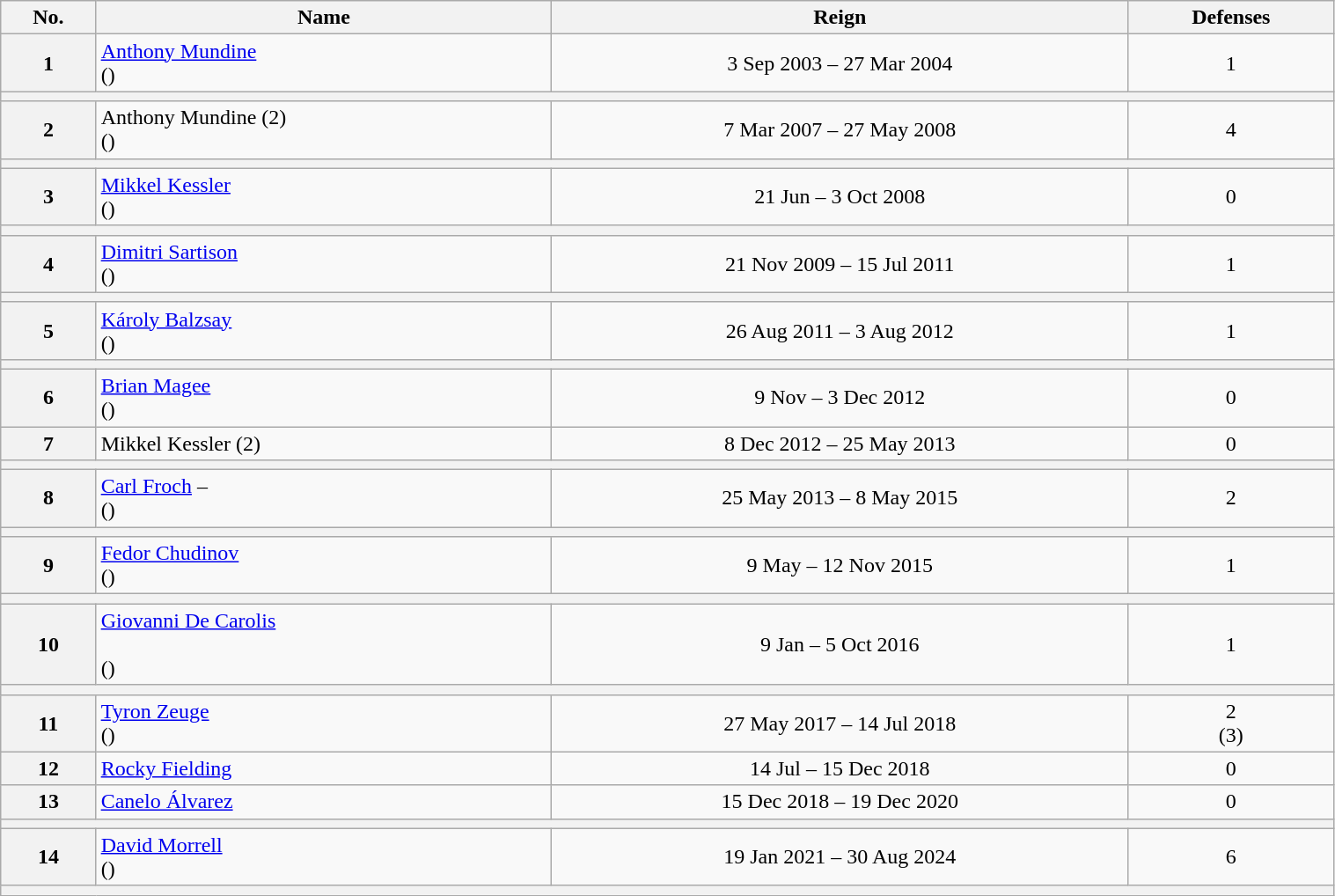<table class="wikitable sortable" style="width:80%">
<tr>
<th>No.</th>
<th>Name</th>
<th>Reign</th>
<th>Defenses</th>
</tr>
<tr align=center>
<th>1</th>
<td align=left><a href='#'>Anthony Mundine</a><br>()</td>
<td>3 Sep 2003 – 27 Mar 2004</td>
<td>1</td>
</tr>
<tr align=center>
<th colspan=4></th>
</tr>
<tr align=center>
<th>2</th>
<td align=left>Anthony Mundine (2)<br>()</td>
<td>7 Mar 2007 – 27 May 2008</td>
<td>4</td>
</tr>
<tr align=center>
<th colspan="4"></th>
</tr>
<tr align=center>
<th>3</th>
<td align=left><a href='#'>Mikkel Kessler</a><br>()</td>
<td>21 Jun – 3 Oct 2008</td>
<td>0</td>
</tr>
<tr align=center>
<th colspan=4></th>
</tr>
<tr align=center>
<th>4</th>
<td align=left><a href='#'>Dimitri Sartison</a><br>()</td>
<td>21 Nov 2009 – 15 Jul 2011</td>
<td>1</td>
</tr>
<tr align=center>
<th colspan="4"></th>
</tr>
<tr align=center>
<th>5</th>
<td align=left><a href='#'>Károly Balzsay</a><br>()</td>
<td>26 Aug 2011 – 3 Aug 2012</td>
<td>1</td>
</tr>
<tr align=center>
<th colspan="4"></th>
</tr>
<tr align=center>
<th>6</th>
<td align=left><a href='#'>Brian Magee</a><br>()</td>
<td>9 Nov – 3 Dec 2012</td>
<td>0</td>
</tr>
<tr align=center>
<th>7</th>
<td align=left>Mikkel Kessler (2)</td>
<td>8 Dec 2012 – 25 May 2013</td>
<td>0</td>
</tr>
<tr align=center>
<th colspan=4></th>
</tr>
<tr align=center>
<th>8</th>
<td align=left><a href='#'>Carl Froch</a> – <br>()</td>
<td>25 May 2013 – 8 May 2015</td>
<td>2</td>
</tr>
<tr align=center>
<th colspan="4"></th>
</tr>
<tr align=center>
<th>9</th>
<td align=left><a href='#'>Fedor Chudinov</a><br>()</td>
<td>9 May – 12 Nov 2015</td>
<td>1</td>
</tr>
<tr align=center>
<th colspan="4"></th>
</tr>
<tr align=center>
<th>10</th>
<td align=left><a href='#'>Giovanni De Carolis</a><br><br>()</td>
<td>9 Jan – 5 Oct 2016</td>
<td>1</td>
</tr>
<tr align=center>
<th colspan=4></th>
</tr>
<tr align=center>
<th>11</th>
<td align=left><a href='#'>Tyron Zeuge</a><br>()</td>
<td>27 May 2017 – 14 Jul 2018</td>
<td>2<br>(3)</td>
</tr>
<tr align=center>
<th>12</th>
<td align=left><a href='#'>Rocky Fielding</a></td>
<td>14 Jul – 15 Dec 2018</td>
<td>0</td>
</tr>
<tr align=center>
<th>13</th>
<td align=left><a href='#'>Canelo Álvarez</a></td>
<td>15 Dec 2018 – 19 Dec 2020</td>
<td>0</td>
</tr>
<tr align=center>
<th colspan=4></th>
</tr>
<tr align=center>
<th>14</th>
<td align=left><a href='#'>David Morrell</a><br>()</td>
<td>19 Jan 2021 – 30 Aug 2024</td>
<td>6</td>
</tr>
<tr align=center>
<th colspan="4"></th>
</tr>
</table>
